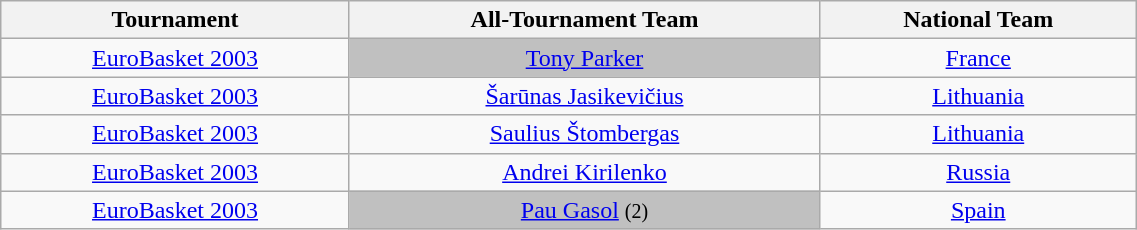<table class="wikitable sortable" style="text-align:center; width: 60%">
<tr>
<th>Tournament</th>
<th>All-Tournament Team</th>
<th>National Team</th>
</tr>
<tr>
<td><a href='#'>EuroBasket 2003</a></td>
<td bgcolor="#C0C0C0"> <a href='#'>Tony Parker</a></td>
<td> <a href='#'>France</a></td>
</tr>
<tr>
<td><a href='#'>EuroBasket 2003</a></td>
<td> <a href='#'>Šarūnas Jasikevičius</a></td>
<td> <a href='#'>Lithuania</a></td>
</tr>
<tr>
<td><a href='#'>EuroBasket 2003</a></td>
<td> <a href='#'>Saulius Štombergas</a></td>
<td> <a href='#'>Lithuania</a></td>
</tr>
<tr>
<td><a href='#'>EuroBasket 2003</a></td>
<td> <a href='#'>Andrei Kirilenko</a></td>
<td> <a href='#'>Russia</a></td>
</tr>
<tr>
<td><a href='#'>EuroBasket 2003</a></td>
<td bgcolor="#C0C0C0"> <a href='#'>Pau Gasol</a> <small>(2)</small></td>
<td> <a href='#'>Spain</a></td>
</tr>
</table>
